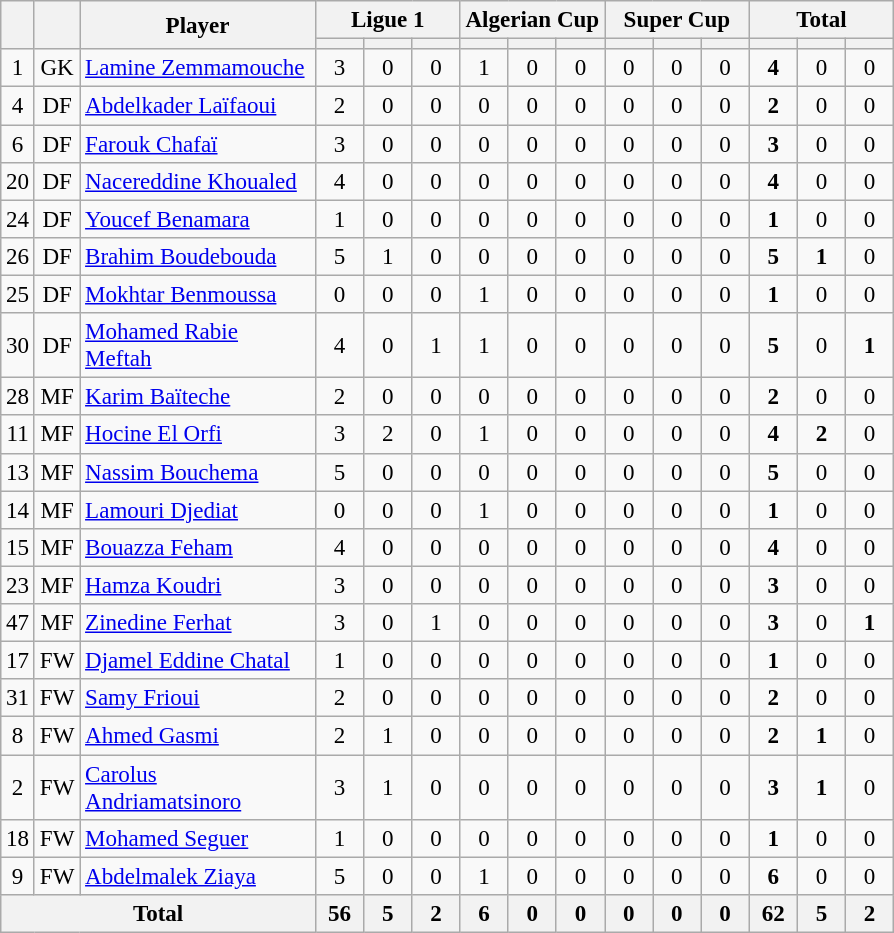<table class="wikitable sortable nowrap" style="font-size: 96%; text-align: center;">
<tr>
<th rowspan="2"></th>
<th rowspan="2"></th>
<th rowspan="2" width=150>Player</th>
<th colspan="3">Ligue 1</th>
<th colspan="3">Algerian Cup</th>
<th colspan="3">Super Cup</th>
<th colspan="3">Total</th>
</tr>
<tr>
<th width=25></th>
<th width=25></th>
<th width=25></th>
<th width=25></th>
<th width=25></th>
<th width=25></th>
<th width=25></th>
<th width=25></th>
<th width=25></th>
<th width=25></th>
<th width=25></th>
<th width=25></th>
</tr>
<tr>
<td>1</td>
<td>GK</td>
<td style="text-align:left"> <a href='#'>Lamine Zemmamouche</a></td>
<td>3</td>
<td>0</td>
<td>0</td>
<td>1</td>
<td>0</td>
<td>0</td>
<td>0</td>
<td>0</td>
<td>0</td>
<td><strong>4</strong></td>
<td>0</td>
<td>0</td>
</tr>
<tr>
<td>4</td>
<td>DF</td>
<td style="text-align:left"> <a href='#'>Abdelkader Laïfaoui</a></td>
<td>2</td>
<td>0</td>
<td>0</td>
<td>0</td>
<td>0</td>
<td>0</td>
<td>0</td>
<td>0</td>
<td>0</td>
<td><strong>2</strong></td>
<td>0</td>
<td>0</td>
</tr>
<tr>
<td>6</td>
<td>DF</td>
<td style="text-align:left"> <a href='#'>Farouk Chafaï</a></td>
<td>3</td>
<td>0</td>
<td>0</td>
<td>0</td>
<td>0</td>
<td>0</td>
<td>0</td>
<td>0</td>
<td>0</td>
<td><strong>3</strong></td>
<td>0</td>
<td>0</td>
</tr>
<tr>
<td>20</td>
<td>DF</td>
<td style="text-align:left"> <a href='#'>Nacereddine Khoualed</a></td>
<td>4</td>
<td>0</td>
<td>0</td>
<td>0</td>
<td>0</td>
<td>0</td>
<td>0</td>
<td>0</td>
<td>0</td>
<td><strong>4</strong></td>
<td>0</td>
<td>0</td>
</tr>
<tr>
<td>24</td>
<td>DF</td>
<td style="text-align:left"> <a href='#'>Youcef Benamara</a></td>
<td>1</td>
<td>0</td>
<td>0</td>
<td>0</td>
<td>0</td>
<td>0</td>
<td>0</td>
<td>0</td>
<td>0</td>
<td><strong>1</strong></td>
<td>0</td>
<td>0</td>
</tr>
<tr>
<td>26</td>
<td>DF</td>
<td style="text-align:left"> <a href='#'>Brahim Boudebouda</a></td>
<td>5</td>
<td>1</td>
<td>0</td>
<td>0</td>
<td>0</td>
<td>0</td>
<td>0</td>
<td>0</td>
<td>0</td>
<td><strong>5</strong></td>
<td><strong>1</strong></td>
<td>0</td>
</tr>
<tr>
<td>25</td>
<td>DF</td>
<td style="text-align:left"> <a href='#'>Mokhtar Benmoussa</a></td>
<td>0</td>
<td>0</td>
<td>0</td>
<td>1</td>
<td>0</td>
<td>0</td>
<td>0</td>
<td>0</td>
<td>0</td>
<td><strong>1</strong></td>
<td>0</td>
<td>0</td>
</tr>
<tr>
<td>30</td>
<td>DF</td>
<td style="text-align:left"> <a href='#'>Mohamed Rabie Meftah</a></td>
<td>4</td>
<td>0</td>
<td>1</td>
<td>1</td>
<td>0</td>
<td>0</td>
<td>0</td>
<td>0</td>
<td>0</td>
<td><strong>5</strong></td>
<td>0</td>
<td><strong>1</strong></td>
</tr>
<tr>
<td>28</td>
<td>MF</td>
<td style="text-align:left"> <a href='#'>Karim Baïteche</a></td>
<td>2</td>
<td>0</td>
<td>0</td>
<td>0</td>
<td>0</td>
<td>0</td>
<td>0</td>
<td>0</td>
<td>0</td>
<td><strong>2</strong></td>
<td>0</td>
<td>0</td>
</tr>
<tr>
<td>11</td>
<td>MF</td>
<td style="text-align:left"> <a href='#'>Hocine El Orfi</a></td>
<td>3</td>
<td>2</td>
<td>0</td>
<td>1</td>
<td>0</td>
<td>0</td>
<td>0</td>
<td>0</td>
<td>0</td>
<td><strong>4</strong></td>
<td><strong>2</strong></td>
<td>0</td>
</tr>
<tr>
<td>13</td>
<td>MF</td>
<td style="text-align:left"> <a href='#'>Nassim Bouchema</a></td>
<td>5</td>
<td>0</td>
<td>0</td>
<td>0</td>
<td>0</td>
<td>0</td>
<td>0</td>
<td>0</td>
<td>0</td>
<td><strong>5</strong></td>
<td>0</td>
<td>0</td>
</tr>
<tr>
<td>14</td>
<td>MF</td>
<td style="text-align:left"> <a href='#'>Lamouri Djediat</a></td>
<td>0</td>
<td>0</td>
<td>0</td>
<td>1</td>
<td>0</td>
<td>0</td>
<td>0</td>
<td>0</td>
<td>0</td>
<td><strong>1</strong></td>
<td>0</td>
<td>0</td>
</tr>
<tr>
<td>15</td>
<td>MF</td>
<td style="text-align:left"> <a href='#'>Bouazza Feham</a></td>
<td>4</td>
<td>0</td>
<td>0</td>
<td>0</td>
<td>0</td>
<td>0</td>
<td>0</td>
<td>0</td>
<td>0</td>
<td><strong>4</strong></td>
<td>0</td>
<td>0</td>
</tr>
<tr>
<td>23</td>
<td>MF</td>
<td style="text-align:left"> <a href='#'>Hamza Koudri</a></td>
<td>3</td>
<td>0</td>
<td>0</td>
<td>0</td>
<td>0</td>
<td>0</td>
<td>0</td>
<td>0</td>
<td>0</td>
<td><strong>3</strong></td>
<td>0</td>
<td>0</td>
</tr>
<tr>
<td>47</td>
<td>MF</td>
<td style="text-align:left"> <a href='#'>Zinedine Ferhat</a></td>
<td>3</td>
<td>0</td>
<td>1</td>
<td>0</td>
<td>0</td>
<td>0</td>
<td>0</td>
<td>0</td>
<td>0</td>
<td><strong>3</strong></td>
<td>0</td>
<td><strong>1</strong></td>
</tr>
<tr>
<td>17</td>
<td>FW</td>
<td style="text-align:left"> <a href='#'>Djamel Eddine Chatal</a></td>
<td>1</td>
<td>0</td>
<td>0</td>
<td>0</td>
<td>0</td>
<td>0</td>
<td>0</td>
<td>0</td>
<td>0</td>
<td><strong>1</strong></td>
<td>0</td>
<td>0</td>
</tr>
<tr>
<td>31</td>
<td>FW</td>
<td style="text-align:left"> <a href='#'>Samy Frioui</a></td>
<td>2</td>
<td>0</td>
<td>0</td>
<td>0</td>
<td>0</td>
<td>0</td>
<td>0</td>
<td>0</td>
<td>0</td>
<td><strong>2</strong></td>
<td>0</td>
<td>0</td>
</tr>
<tr>
<td>8</td>
<td>FW</td>
<td style="text-align:left"> <a href='#'>Ahmed Gasmi</a></td>
<td>2</td>
<td>1</td>
<td>0</td>
<td>0</td>
<td>0</td>
<td>0</td>
<td>0</td>
<td>0</td>
<td>0</td>
<td><strong>2</strong></td>
<td><strong>1</strong></td>
<td>0</td>
</tr>
<tr>
<td>2</td>
<td>FW</td>
<td style="text-align:left"> <a href='#'>Carolus Andriamatsinoro</a></td>
<td>3</td>
<td>1</td>
<td>0</td>
<td>0</td>
<td>0</td>
<td>0</td>
<td>0</td>
<td>0</td>
<td>0</td>
<td><strong>3</strong></td>
<td><strong>1</strong></td>
<td>0</td>
</tr>
<tr>
<td>18</td>
<td>FW</td>
<td style="text-align:left"> <a href='#'>Mohamed Seguer</a></td>
<td>1</td>
<td>0</td>
<td>0</td>
<td>0</td>
<td>0</td>
<td>0</td>
<td>0</td>
<td>0</td>
<td>0</td>
<td><strong>1</strong></td>
<td>0</td>
<td>0</td>
</tr>
<tr>
<td>9</td>
<td>FW</td>
<td style="text-align:left"> <a href='#'>Abdelmalek Ziaya</a></td>
<td>5</td>
<td>0</td>
<td>0</td>
<td>1</td>
<td>0</td>
<td>0</td>
<td>0</td>
<td>0</td>
<td>0</td>
<td><strong>6</strong></td>
<td>0</td>
<td>0</td>
</tr>
<tr>
<th colspan="3">Total</th>
<th>56</th>
<th>5</th>
<th>2</th>
<th>6</th>
<th>0</th>
<th>0</th>
<th>0</th>
<th>0</th>
<th>0</th>
<th>62</th>
<th>5</th>
<th>2</th>
</tr>
</table>
